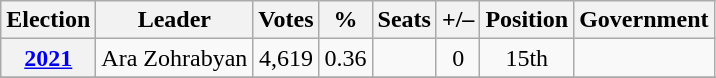<table class="wikitable" style="text-align: center;">
<tr>
<th>Election</th>
<th>Leader</th>
<th>Votes</th>
<th>%</th>
<th>Seats</th>
<th>+/–</th>
<th>Position</th>
<th>Government</th>
</tr>
<tr>
<th rowspan="1"><a href='#'>2021</a></th>
<td rowspan="1">Ara Zohrabyan</td>
<td rowspan="1">4,619</td>
<td rowspan="1">0.36</td>
<td rowspan="1"></td>
<td rowspan="1"> 0</td>
<td rowspan="1"> 15th</td>
<td></td>
</tr>
<tr>
</tr>
</table>
